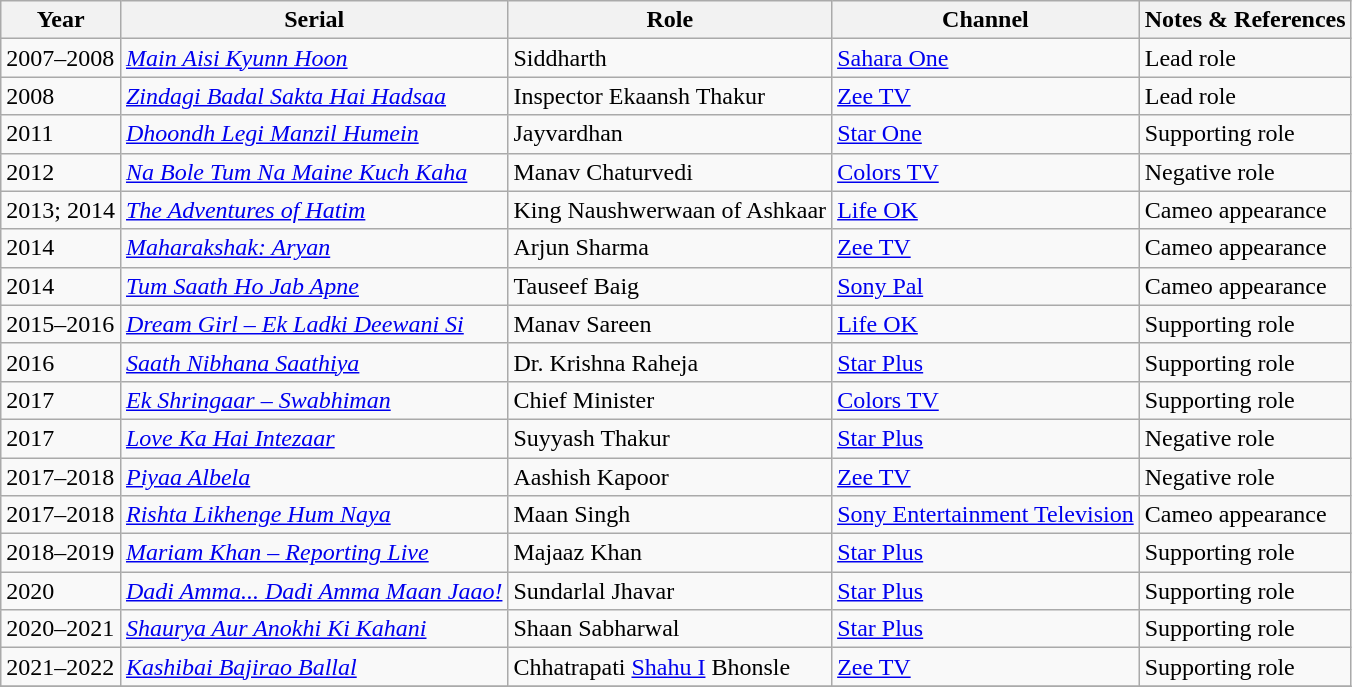<table class="wikitable sortable">
<tr>
<th>Year</th>
<th>Serial</th>
<th>Role</th>
<th>Channel</th>
<th>Notes & References</th>
</tr>
<tr>
<td>2007–2008</td>
<td><em><a href='#'>Main Aisi Kyunn Hoon</a></em></td>
<td>Siddharth</td>
<td><a href='#'>Sahara One</a></td>
<td>Lead role</td>
</tr>
<tr>
<td>2008</td>
<td><em><a href='#'>Zindagi Badal Sakta Hai Hadsaa</a></em></td>
<td>Inspector Ekaansh Thakur</td>
<td><a href='#'>Zee TV</a></td>
<td>Lead role</td>
</tr>
<tr>
<td>2011</td>
<td><em><a href='#'>Dhoondh Legi Manzil Humein</a></em></td>
<td>Jayvardhan</td>
<td><a href='#'>Star One</a></td>
<td>Supporting role</td>
</tr>
<tr>
<td>2012</td>
<td><em><a href='#'>Na Bole Tum Na Maine Kuch Kaha</a></em></td>
<td>Manav Chaturvedi</td>
<td><a href='#'>Colors TV</a></td>
<td>Negative role</td>
</tr>
<tr>
<td>2013; 2014</td>
<td><em><a href='#'>The Adventures of Hatim</a></em></td>
<td>King Naushwerwaan of Ashkaar</td>
<td><a href='#'>Life OK</a></td>
<td>Cameo appearance</td>
</tr>
<tr>
<td>2014</td>
<td><em><a href='#'>Maharakshak: Aryan</a></em></td>
<td>Arjun Sharma</td>
<td><a href='#'>Zee TV</a></td>
<td>Cameo appearance</td>
</tr>
<tr>
<td>2014</td>
<td><em><a href='#'>Tum Saath Ho Jab Apne</a></em></td>
<td>Tauseef Baig</td>
<td><a href='#'>Sony Pal</a></td>
<td>Cameo appearance</td>
</tr>
<tr>
<td>2015–2016</td>
<td><em><a href='#'>Dream Girl – Ek Ladki Deewani Si</a></em></td>
<td>Manav Sareen</td>
<td><a href='#'>Life OK</a></td>
<td>Supporting role</td>
</tr>
<tr>
<td>2016</td>
<td><em><a href='#'>Saath Nibhana Saathiya</a></em></td>
<td>Dr. Krishna Raheja</td>
<td><a href='#'>Star Plus</a></td>
<td>Supporting role</td>
</tr>
<tr>
<td>2017</td>
<td><em><a href='#'>Ek Shringaar – Swabhiman</a></em></td>
<td>Chief Minister</td>
<td><a href='#'>Colors TV</a></td>
<td>Supporting role</td>
</tr>
<tr>
<td>2017</td>
<td><em><a href='#'>Love Ka Hai Intezaar</a></em></td>
<td>Suyyash Thakur</td>
<td><a href='#'>Star Plus</a></td>
<td>Negative role</td>
</tr>
<tr>
<td>2017–2018</td>
<td><em><a href='#'>Piyaa Albela</a></em></td>
<td>Aashish Kapoor</td>
<td><a href='#'>Zee TV</a></td>
<td>Negative role</td>
</tr>
<tr>
<td>2017–2018</td>
<td><em><a href='#'>Rishta Likhenge Hum Naya</a></em></td>
<td>Maan Singh</td>
<td><a href='#'>Sony Entertainment Television</a></td>
<td>Cameo appearance</td>
</tr>
<tr>
<td>2018–2019</td>
<td><em><a href='#'>Mariam Khan – Reporting Live</a></em></td>
<td>Majaaz Khan</td>
<td><a href='#'>Star Plus</a></td>
<td>Supporting role</td>
</tr>
<tr>
<td>2020</td>
<td><em><a href='#'>Dadi Amma... Dadi Amma Maan Jaao!</a></em></td>
<td>Sundarlal Jhavar</td>
<td><a href='#'>Star Plus</a></td>
<td>Supporting role</td>
</tr>
<tr>
<td>2020–2021</td>
<td><em><a href='#'>Shaurya Aur Anokhi Ki Kahani</a></em></td>
<td>Shaan Sabharwal</td>
<td><a href='#'>Star Plus</a></td>
<td>Supporting role</td>
</tr>
<tr>
<td>2021–2022</td>
<td><em><a href='#'>Kashibai Bajirao Ballal</a></em></td>
<td>Chhatrapati <a href='#'>Shahu I</a> Bhonsle</td>
<td><a href='#'>Zee TV</a></td>
<td>Supporting role</td>
</tr>
<tr>
</tr>
</table>
